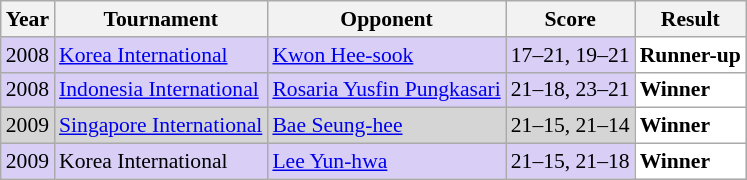<table class="sortable wikitable" style="font-size: 90%;">
<tr>
<th>Year</th>
<th>Tournament</th>
<th>Opponent</th>
<th>Score</th>
<th>Result</th>
</tr>
<tr style="background:#D8CEF6">
<td align="center">2008</td>
<td align="left"><a href='#'>Korea International</a></td>
<td align="left"> <a href='#'>Kwon Hee-sook</a></td>
<td align="left">17–21, 19–21</td>
<td style="text-align:left; background:white"> <strong>Runner-up</strong></td>
</tr>
<tr style="background:#D8CEF6">
<td align="center">2008</td>
<td align="left"><a href='#'>Indonesia International</a></td>
<td align="left"> <a href='#'>Rosaria Yusfin Pungkasari</a></td>
<td align="left">21–18, 23–21</td>
<td style="text-align:left; background:white"> <strong>Winner</strong></td>
</tr>
<tr style="background:#D5D5D5">
<td align="center">2009</td>
<td align="left"><a href='#'>Singapore International</a></td>
<td align="left"> <a href='#'>Bae Seung-hee</a></td>
<td align="left">21–15, 21–14</td>
<td style="text-align:left; background:white"> <strong>Winner</strong></td>
</tr>
<tr style="background:#D8CEF6">
<td align="center">2009</td>
<td align="left">Korea International</td>
<td align="left"> <a href='#'>Lee Yun-hwa</a></td>
<td align="left">21–15, 21–18</td>
<td style="text-align:left; background:white"> <strong>Winner</strong></td>
</tr>
</table>
